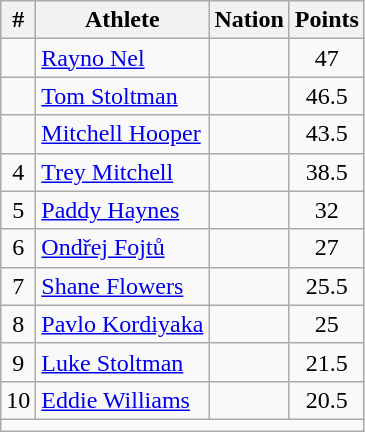<table class="wikitable" style="text-align:center">
<tr>
<th scope="col" style="width: 10px;">#</th>
<th scope="col">Athlete</th>
<th scope="col">Nation</th>
<th scope="col" style="width: 10px;">Points</th>
</tr>
<tr>
<td></td>
<td align=left><a href='#'>Rayno Nel</a></td>
<td align=left></td>
<td>47</td>
</tr>
<tr>
<td></td>
<td align=left><a href='#'>Tom Stoltman</a></td>
<td align=left></td>
<td>46.5</td>
</tr>
<tr>
<td></td>
<td align=left><a href='#'>Mitchell Hooper</a></td>
<td align=left></td>
<td>43.5</td>
</tr>
<tr>
<td>4</td>
<td align=left><a href='#'>Trey Mitchell</a></td>
<td align=left></td>
<td>38.5</td>
</tr>
<tr>
<td>5</td>
<td align=left><a href='#'>Paddy Haynes</a></td>
<td align=left></td>
<td>32</td>
</tr>
<tr>
<td>6</td>
<td align=left><a href='#'>Ondřej Fojtů</a></td>
<td align=left></td>
<td>27</td>
</tr>
<tr>
<td>7</td>
<td align=left><a href='#'>Shane Flowers</a></td>
<td align=left></td>
<td>25.5</td>
</tr>
<tr>
<td>8</td>
<td align=left><a href='#'>Pavlo Kordiyaka</a></td>
<td align=left></td>
<td>25</td>
</tr>
<tr>
<td>9</td>
<td align=left><a href='#'>Luke Stoltman</a></td>
<td align=left></td>
<td>21.5</td>
</tr>
<tr>
<td>10</td>
<td align=left><a href='#'>Eddie Williams</a></td>
<td align=left></td>
<td>20.5</td>
</tr>
<tr class="sortbottom">
<td colspan="4"></td>
</tr>
</table>
